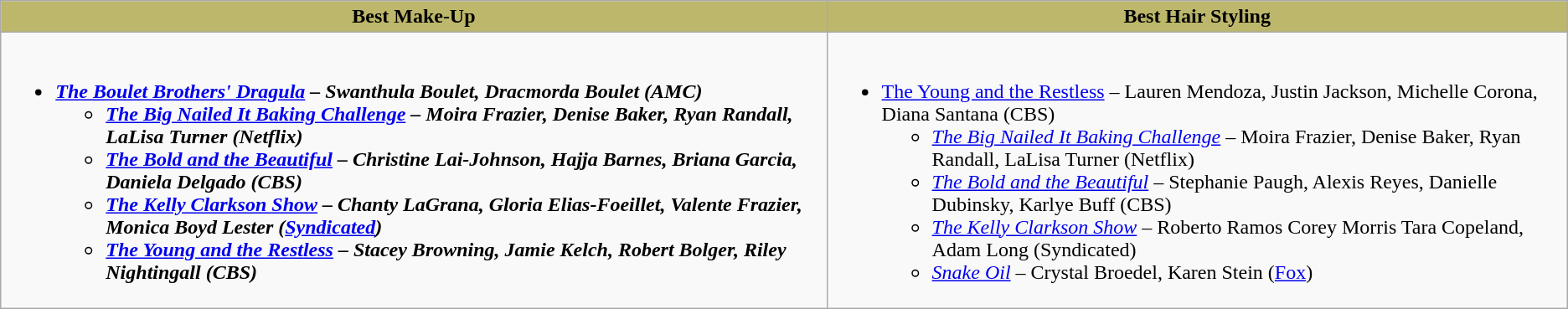<table class=wikitable>
<tr>
<th style="background:#BDB76B;">Best Make-Up</th>
<th style="background:#BDB76B;">Best Hair Styling</th>
</tr>
<tr>
<td valign="top"><br><ul><li><strong><em><a href='#'>The Boulet Brothers' Dragula</a><em> – Swanthula Boulet, Dracmorda Boulet (AMC)<strong><ul><li></em><a href='#'>The Big Nailed It Baking Challenge</a><em> – Moira Frazier, Denise Baker, Ryan Randall, LaLisa Turner (Netflix)</li><li></em><a href='#'>The Bold and the Beautiful</a><em> – Christine Lai-Johnson, Hajja Barnes, Briana Garcia, Daniela Delgado (CBS)</li><li></em><a href='#'>The Kelly Clarkson Show</a><em> – Chanty LaGrana, Gloria Elias-Foeillet, Valente Frazier, Monica Boyd Lester (<a href='#'>Syndicated</a>)</li><li></em><a href='#'>The Young and the Restless</a><em> – Stacey Browning, Jamie Kelch, Robert Bolger, Riley Nightingall (CBS)</li></ul></li></ul></td>
<td valign="top"><br><ul><li></em></strong><a href='#'>The Young and the Restless</a></em> – Lauren Mendoza, Justin Jackson, Michelle Corona, Diana Santana (CBS)</strong><ul><li><em><a href='#'>The Big Nailed It Baking Challenge</a></em> – Moira Frazier, Denise Baker, Ryan Randall, LaLisa Turner (Netflix)</li><li><em><a href='#'>The Bold and the Beautiful</a></em> – Stephanie Paugh, Alexis Reyes, Danielle Dubinsky, Karlye Buff (CBS)</li><li><em><a href='#'>The Kelly Clarkson Show</a></em> – Roberto Ramos Corey Morris Tara Copeland, Adam Long (Syndicated)</li><li><em><a href='#'>Snake Oil</a></em> – Crystal Broedel, Karen Stein (<a href='#'>Fox</a>)</li></ul></li></ul></td>
</tr>
</table>
